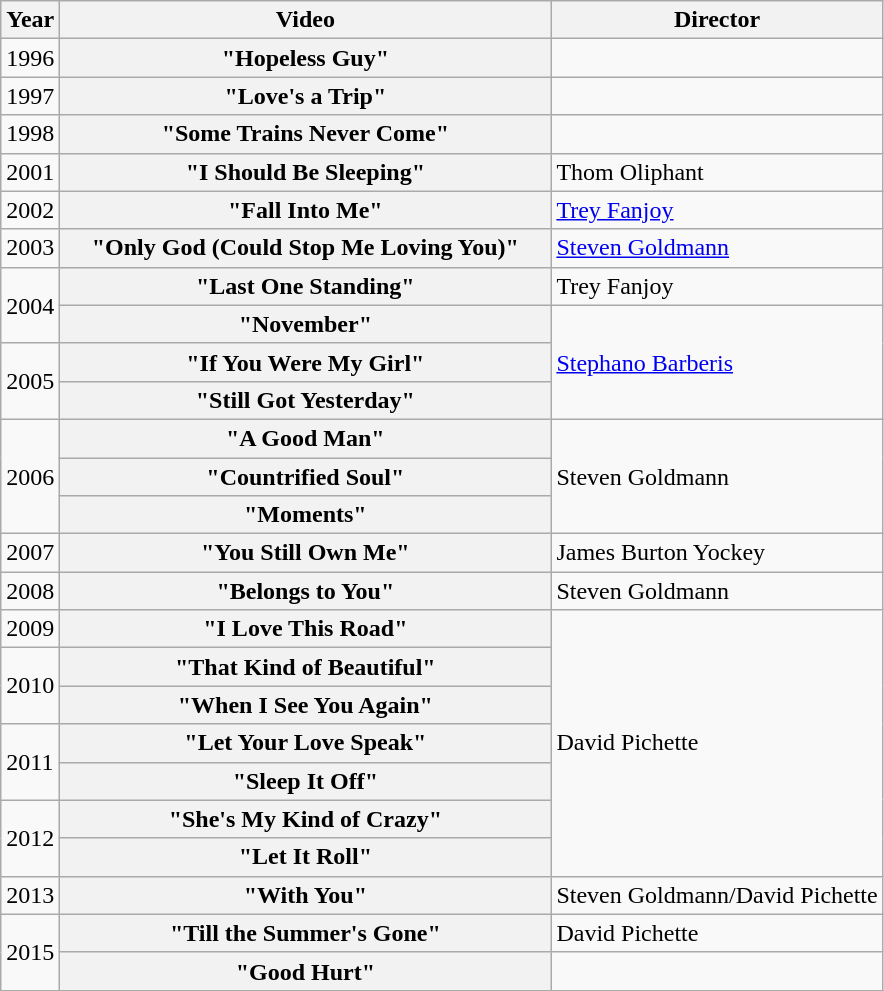<table class="wikitable plainrowheaders">
<tr>
<th>Year</th>
<th style="width:20em;">Video</th>
<th>Director</th>
</tr>
<tr>
<td>1996</td>
<th scope="row">"Hopeless Guy" </th>
<td></td>
</tr>
<tr>
<td>1997</td>
<th scope="row">"Love's a Trip" </th>
<td></td>
</tr>
<tr>
<td>1998</td>
<th scope="row">"Some Trains Never Come" </th>
<td></td>
</tr>
<tr>
<td>2001</td>
<th scope="row">"I Should Be Sleeping"</th>
<td>Thom Oliphant</td>
</tr>
<tr>
<td>2002</td>
<th scope="row">"Fall Into Me"</th>
<td><a href='#'>Trey Fanjoy</a></td>
</tr>
<tr>
<td>2003</td>
<th scope="row">"Only God (Could Stop Me Loving You)"</th>
<td><a href='#'>Steven Goldmann</a></td>
</tr>
<tr>
<td rowspan="2">2004</td>
<th scope="row">"Last One Standing"</th>
<td>Trey Fanjoy</td>
</tr>
<tr>
<th scope="row">"November"</th>
<td rowspan="3"><a href='#'>Stephano Barberis</a></td>
</tr>
<tr>
<td rowspan="2">2005</td>
<th scope="row">"If You Were My Girl"</th>
</tr>
<tr>
<th scope="row">"Still Got Yesterday"</th>
</tr>
<tr>
<td rowspan="3">2006</td>
<th scope="row">"A Good Man"</th>
<td rowspan="3">Steven Goldmann</td>
</tr>
<tr>
<th scope="row">"Countrified Soul"</th>
</tr>
<tr>
<th scope="row">"Moments"</th>
</tr>
<tr>
<td>2007</td>
<th scope="row">"You Still Own Me"<br></th>
<td>James Burton Yockey</td>
</tr>
<tr>
<td>2008</td>
<th scope="row">"Belongs to You"</th>
<td>Steven Goldmann</td>
</tr>
<tr>
<td>2009</td>
<th scope="row">"I Love This Road"</th>
<td rowspan="7">David Pichette</td>
</tr>
<tr>
<td rowspan="2">2010</td>
<th scope="row">"That Kind of Beautiful"</th>
</tr>
<tr>
<th scope="row">"When I See You Again"</th>
</tr>
<tr>
<td rowspan="2">2011</td>
<th scope="row">"Let Your Love Speak"</th>
</tr>
<tr>
<th scope="row">"Sleep It Off"</th>
</tr>
<tr>
<td rowspan="2">2012</td>
<th scope="row">"She's My Kind of Crazy"</th>
</tr>
<tr>
<th scope="row">"Let It Roll" </th>
</tr>
<tr>
<td>2013</td>
<th scope="row">"With You"</th>
<td>Steven Goldmann/David Pichette</td>
</tr>
<tr>
<td rowspan="2">2015</td>
<th scope="row">"Till the Summer's Gone"</th>
<td>David Pichette</td>
</tr>
<tr>
<th scope="row">"Good Hurt"</th>
<td></td>
</tr>
</table>
